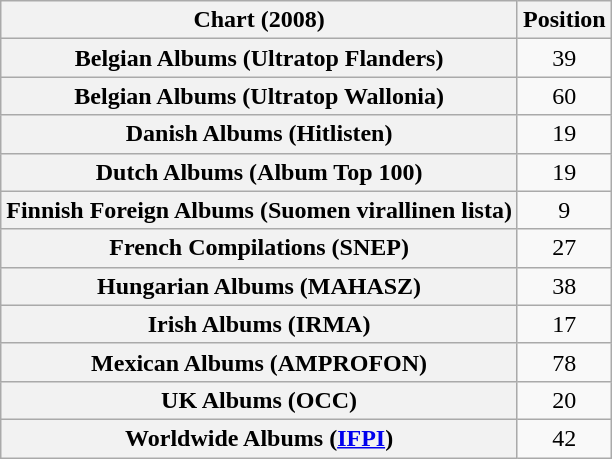<table class="wikitable sortable plainrowheaders" style="text-align:center">
<tr>
<th scope="col">Chart (2008)</th>
<th scope="col">Position</th>
</tr>
<tr>
<th scope="row">Belgian Albums (Ultratop Flanders)</th>
<td>39</td>
</tr>
<tr>
<th scope="row">Belgian Albums (Ultratop Wallonia)</th>
<td>60</td>
</tr>
<tr>
<th scope="row">Danish Albums (Hitlisten)</th>
<td>19</td>
</tr>
<tr>
<th scope="row">Dutch Albums (Album Top 100)</th>
<td>19</td>
</tr>
<tr>
<th scope="row">Finnish Foreign Albums (Suomen virallinen lista)</th>
<td>9</td>
</tr>
<tr>
<th scope="row">French Compilations (SNEP)</th>
<td>27</td>
</tr>
<tr>
<th scope="row">Hungarian Albums (MAHASZ)</th>
<td>38</td>
</tr>
<tr>
<th scope="row">Irish Albums (IRMA)</th>
<td>17</td>
</tr>
<tr>
<th scope="row">Mexican Albums (AMPROFON)</th>
<td>78</td>
</tr>
<tr>
<th scope="row">UK Albums (OCC)</th>
<td>20</td>
</tr>
<tr>
<th scope="row">Worldwide Albums (<a href='#'>IFPI</a>)</th>
<td>42</td>
</tr>
</table>
